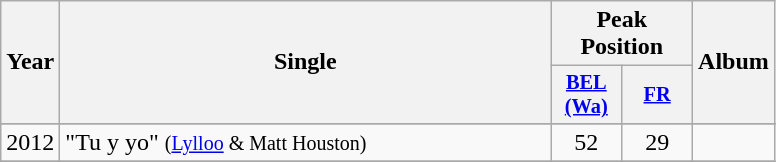<table class="wikitable plainrowheaders" style="text-align:center;" border="1">
<tr>
<th scope="col" rowspan="2" width="10">Year</th>
<th scope="col" rowspan="2" style="width:20em;">Single</th>
<th scope="col" colspan="2">Peak Position</th>
<th scope="col" rowspan="2">Album</th>
</tr>
<tr>
<th scope="col" style="width:3em;font-size:85%;"><a href='#'>BEL <br>(Wa)</a><br></th>
<th scope="col" style="width:3em;font-size:85%;"><a href='#'>FR</a><br></th>
</tr>
<tr>
</tr>
<tr>
<td>2012</td>
<td style="text-align:left;">"Tu y yo" <small>(<a href='#'>Lylloo</a> & Matt Houston)</small></td>
<td>52</td>
<td>29</td>
<td style="text-align:left;"></td>
</tr>
<tr>
</tr>
</table>
